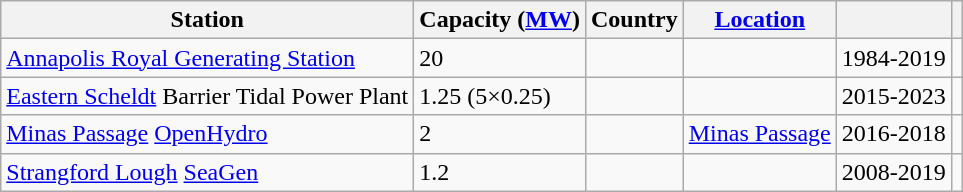<table class="wikitable sortable">
<tr>
<th>Station</th>
<th>Capacity (<a href='#'>MW</a>)</th>
<th>Country</th>
<th><a href='#'>Location</a></th>
<th></th>
<th></th>
</tr>
<tr>
<td><a href='#'>Annapolis Royal Generating Station</a></td>
<td>20</td>
<td></td>
<td></td>
<td>1984-2019</td>
<td></td>
</tr>
<tr>
<td><a href='#'>Eastern Scheldt</a> Barrier Tidal Power Plant</td>
<td>1.25 (5×0.25)</td>
<td></td>
<td></td>
<td>2015-2023</td>
<td></td>
</tr>
<tr>
<td><a href='#'>Minas Passage</a> <a href='#'>OpenHydro</a></td>
<td>2</td>
<td></td>
<td><a href='#'>Minas Passage</a></td>
<td>2016-2018</td>
<td></td>
</tr>
<tr>
<td><a href='#'>Strangford Lough</a> <a href='#'>SeaGen</a></td>
<td>1.2</td>
<td></td>
<td></td>
<td>2008-2019</td>
<td></td>
</tr>
</table>
